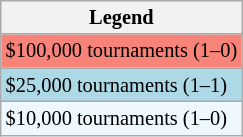<table class="wikitable" style="font-size:85%">
<tr>
<th>Legend</th>
</tr>
<tr style="background:#f88379;">
<td>$100,000 tournaments (1–0)</td>
</tr>
<tr style="background:lightblue;">
<td>$25,000 tournaments (1–1)</td>
</tr>
<tr style="background:#f0f8ff;">
<td>$10,000 tournaments (1–0)</td>
</tr>
</table>
